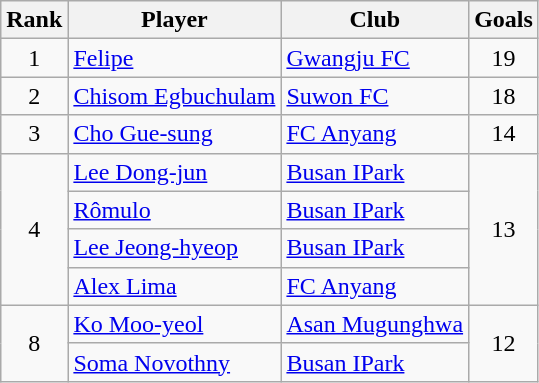<table class=wikitable>
<tr>
<th>Rank</th>
<th>Player</th>
<th>Club</th>
<th>Goals</th>
</tr>
<tr>
<td align=center>1</td>
<td> <a href='#'>Felipe</a></td>
<td><a href='#'>Gwangju FC</a></td>
<td align=center>19</td>
</tr>
<tr>
<td align=center>2</td>
<td> <a href='#'>Chisom Egbuchulam</a></td>
<td><a href='#'>Suwon FC</a></td>
<td align=center>18</td>
</tr>
<tr>
<td align=center>3</td>
<td> <a href='#'>Cho Gue-sung</a></td>
<td><a href='#'>FC Anyang</a></td>
<td align=center>14</td>
</tr>
<tr>
<td align=center rowspan=4>4</td>
<td> <a href='#'>Lee Dong-jun</a></td>
<td><a href='#'>Busan IPark</a></td>
<td align=center rowspan=4>13</td>
</tr>
<tr>
<td> <a href='#'>Rômulo</a></td>
<td><a href='#'>Busan IPark</a></td>
</tr>
<tr>
<td> <a href='#'>Lee Jeong-hyeop</a></td>
<td><a href='#'>Busan IPark</a></td>
</tr>
<tr>
<td> <a href='#'>Alex Lima</a></td>
<td><a href='#'>FC Anyang</a></td>
</tr>
<tr>
<td align=center rowspan=2>8</td>
<td> <a href='#'>Ko Moo-yeol</a></td>
<td><a href='#'>Asan Mugunghwa</a></td>
<td align=center rowspan=2>12</td>
</tr>
<tr>
<td> <a href='#'>Soma Novothny</a></td>
<td><a href='#'>Busan IPark</a></td>
</tr>
</table>
